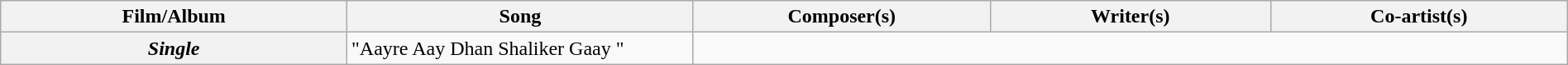<table class="wikitable plainrowheaders" width="100%">
<tr>
<th scope="col" width=21%><strong>Film/Album</strong></th>
<th scope="col" width=21%><strong>Song</strong></th>
<th scope="col" width=18%><strong>Composer(s)</strong></th>
<th scope="col" width=17%><strong>Writer(s)</strong></th>
<th scope="col" width=18%><strong>Co-artist(s)</strong></th>
</tr>
<tr>
<th scope="row"><em>Single</em></th>
<td>"Aayre Aay Dhan Shaliker Gaay "</td>
</tr>
</table>
